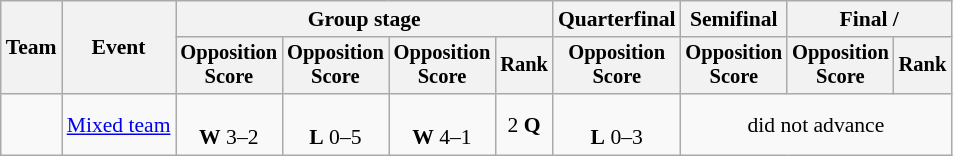<table class=wikitable style=font-size:90%;text-align:center>
<tr>
<th rowspan=2>Team</th>
<th rowspan=2>Event</th>
<th colspan=4>Group stage</th>
<th>Quarterfinal</th>
<th>Semifinal</th>
<th colspan=2>Final / </th>
</tr>
<tr style=font-size:95%>
<th>Opposition<br>Score</th>
<th>Opposition<br>Score</th>
<th>Opposition<br>Score</th>
<th>Rank</th>
<th>Opposition<br>Score</th>
<th>Opposition<br>Score</th>
<th>Opposition<br>Score</th>
<th>Rank</th>
</tr>
<tr>
<td align=left></td>
<td align=left><a href='#'>Mixed team</a></td>
<td><br><strong>W</strong> 3–2</td>
<td><br><strong>L</strong> 0–5</td>
<td><br><strong>W</strong> 4–1</td>
<td>2 <strong>Q</strong></td>
<td><br><strong>L</strong> 0–3</td>
<td colspan=3>did not advance</td>
</tr>
</table>
